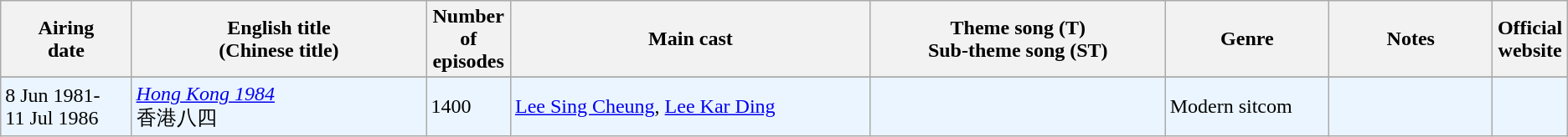<table class="wikitable">
<tr>
<th align=center width=8% bgcolor="silver">Airing<br>date</th>
<th align=center width=18% bgcolor="silver">English title <br> (Chinese title)</th>
<th align=center width=5% bgcolor="silver">Number of episodes</th>
<th align=center width=22% bgcolor="silver">Main cast</th>
<th align=center width=18% bgcolor="silver">Theme song (T) <br>Sub-theme song (ST)</th>
<th align=center width=10% bgcolor="silver">Genre</th>
<th align=center width=10% bgcolor="silver">Notes</th>
<th align=center width=1% bgcolor="silver">Official website</th>
</tr>
<tr>
</tr>
<tr ---- bgcolor="#ebf5ff">
<td>8 Jun 1981- <br> 11 Jul 1986</td>
<td><em><a href='#'>Hong Kong 1984</a></em> <br> 香港八四</td>
<td>1400</td>
<td><a href='#'>Lee Sing Cheung</a>, <a href='#'>Lee Kar Ding</a></td>
<td></td>
<td>Modern sitcom</td>
<td></td>
<td></td>
</tr>
</table>
